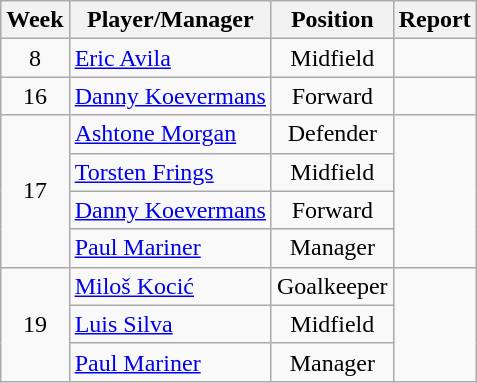<table class=wikitable>
<tr>
<th>Week</th>
<th>Player/Manager</th>
<th>Position</th>
<th>Report</th>
</tr>
<tr>
<td align=center>8</td>
<td> <a href='#'>Eric Avila</a></td>
<td align=center>Midfield</td>
<td></td>
</tr>
<tr>
<td align=center>16</td>
<td> <a href='#'>Danny Koevermans</a></td>
<td align=center>Forward</td>
<td> </td>
</tr>
<tr>
<td rowspan="4" style="text-align:center;">17</td>
<td> <a href='#'>Ashtone Morgan</a></td>
<td align=center>Defender</td>
<td rowspan="4"></td>
</tr>
<tr>
<td> <a href='#'>Torsten Frings</a></td>
<td align=center>Midfield</td>
</tr>
<tr>
<td> <a href='#'>Danny Koevermans</a></td>
<td align=center>Forward</td>
</tr>
<tr>
<td> <a href='#'>Paul Mariner</a></td>
<td align=center>Manager</td>
</tr>
<tr>
<td rowspan="3" style="text-align:center;">19</td>
<td> <a href='#'>Miloš Kocić</a></td>
<td align=center>Goalkeeper</td>
<td rowspan="3"> </td>
</tr>
<tr>
<td> <a href='#'>Luis Silva</a></td>
<td align=center>Midfield</td>
</tr>
<tr>
<td> <a href='#'>Paul Mariner</a></td>
<td align=center>Manager</td>
</tr>
</table>
